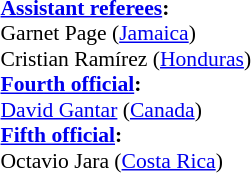<table width=50% style="font-size: 90%">
<tr>
<td><br><strong><a href='#'>Assistant referees</a>:</strong>
<br>Garnet Page (<a href='#'>Jamaica</a>)
<br>Cristian Ramírez (<a href='#'>Honduras</a>)
<br><strong><a href='#'>Fourth official</a>:</strong>
<br><a href='#'>David Gantar</a> (<a href='#'>Canada</a>)
<br><strong><a href='#'>Fifth official</a>:</strong>
<br>Octavio Jara (<a href='#'>Costa Rica</a>)</td>
</tr>
</table>
